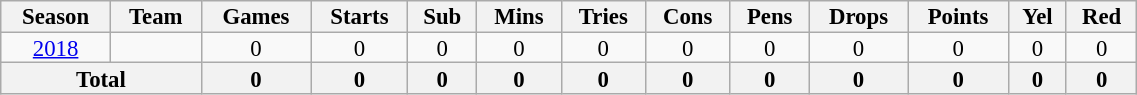<table class="wikitable" style="text-align:center; line-height:90%; font-size:95%; width:60%;">
<tr>
<th>Season</th>
<th>Team</th>
<th>Games</th>
<th>Starts</th>
<th>Sub</th>
<th>Mins</th>
<th>Tries</th>
<th>Cons</th>
<th>Pens</th>
<th>Drops</th>
<th>Points</th>
<th>Yel</th>
<th>Red</th>
</tr>
<tr>
<td><a href='#'>2018</a></td>
<td></td>
<td>0</td>
<td>0</td>
<td>0</td>
<td>0</td>
<td>0</td>
<td>0</td>
<td>0</td>
<td>0</td>
<td>0</td>
<td>0</td>
<td>0</td>
</tr>
<tr>
<th colspan="2">Total</th>
<th>0</th>
<th>0</th>
<th>0</th>
<th>0</th>
<th>0</th>
<th>0</th>
<th>0</th>
<th>0</th>
<th>0</th>
<th>0</th>
<th>0</th>
</tr>
</table>
